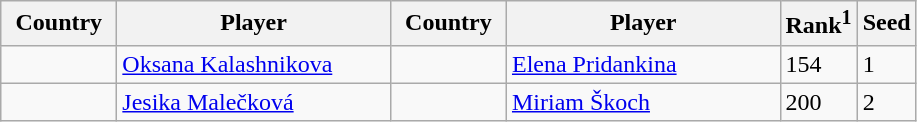<table class="sortable wikitable">
<tr>
<th width="70">Country</th>
<th width="175">Player</th>
<th width="70">Country</th>
<th width="175">Player</th>
<th>Rank<sup>1</sup></th>
<th>Seed</th>
</tr>
<tr>
<td></td>
<td><a href='#'>Oksana Kalashnikova</a></td>
<td></td>
<td><a href='#'>Elena Pridankina</a></td>
<td>154</td>
<td>1</td>
</tr>
<tr>
<td></td>
<td><a href='#'>Jesika Malečková</a></td>
<td></td>
<td><a href='#'>Miriam Škoch</a></td>
<td>200</td>
<td>2</td>
</tr>
</table>
